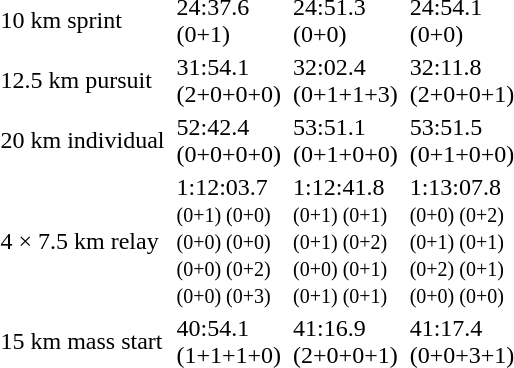<table>
<tr>
<td>10 km sprint<br></td>
<td></td>
<td>24:37.6<br>(0+1)</td>
<td></td>
<td>24:51.3<br>(0+0)</td>
<td></td>
<td>24:54.1<br>(0+0)</td>
</tr>
<tr>
<td>12.5 km pursuit<br></td>
<td></td>
<td>31:54.1<br>(2+0+0+0)</td>
<td></td>
<td>32:02.4<br>(0+1+1+3)</td>
<td></td>
<td>32:11.8<br>(2+0+0+1)</td>
</tr>
<tr>
<td>20 km individual<br></td>
<td></td>
<td>52:42.4<br>(0+0+0+0)</td>
<td></td>
<td>53:51.1<br>(0+1+0+0)</td>
<td></td>
<td>53:51.5<br>(0+1+0+0)</td>
</tr>
<tr>
<td>4 × 7.5 km relay<br></td>
<td></td>
<td>1:12:03.7<br><small>(0+1) (0+0)<br>(0+0) (0+0)<br>(0+0) (0+2)<br>(0+0) (0+3)</small></td>
<td></td>
<td>1:12:41.8<br><small>(0+1) (0+1)<br>(0+1) (0+2)<br>(0+0) (0+1)<br>(0+1) (0+1)</small></td>
<td></td>
<td>1:13:07.8<br><small>(0+0) (0+2)<br>(0+1) (0+1)<br>(0+2) (0+1)<br>(0+0) (0+0)</small></td>
</tr>
<tr>
<td>15 km mass start<br></td>
<td></td>
<td>40:54.1<br>(1+1+1+0)</td>
<td></td>
<td>41:16.9<br>(2+0+0+1)</td>
<td></td>
<td>41:17.4<br>(0+0+3+1)</td>
</tr>
</table>
